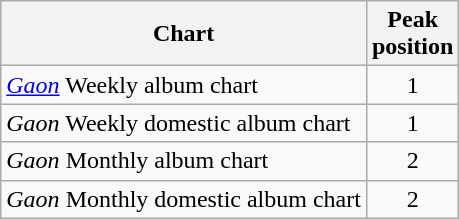<table class="wikitable sortable">
<tr>
<th>Chart</th>
<th>Peak<br>position</th>
</tr>
<tr>
<td><em><a href='#'>Gaon</a></em> Weekly album chart</td>
<td align="center">1</td>
</tr>
<tr>
<td><em>Gaon</em> Weekly domestic album chart</td>
<td align="center">1</td>
</tr>
<tr>
<td><em>Gaon</em> Monthly album chart</td>
<td align="center">2</td>
</tr>
<tr>
<td><em>Gaon</em> Monthly domestic album chart</td>
<td align="center">2</td>
</tr>
</table>
